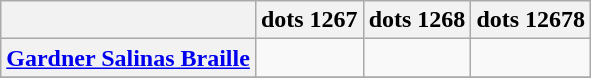<table class="wikitable">
<tr>
<th></th>
<th>dots 1267</th>
<th>dots 1268</th>
<th>dots 12678</th>
</tr>
<tr>
<th align=left><a href='#'>Gardner Salinas Braille</a></th>
<td></td>
<td></td>
<td></td>
</tr>
<tr>
</tr>
<tr>
</tr>
</table>
